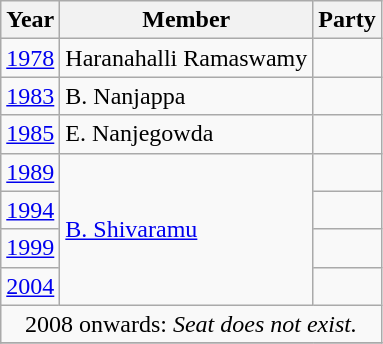<table class="wikitable sortable">
<tr>
<th>Year</th>
<th>Member</th>
<th colspan="2">Party</th>
</tr>
<tr>
<td><a href='#'>1978</a></td>
<td>Haranahalli Ramaswamy</td>
<td></td>
</tr>
<tr>
<td><a href='#'>1983</a></td>
<td>B. Nanjappa</td>
<td></td>
</tr>
<tr>
<td><a href='#'>1985</a></td>
<td>E. Nanjegowda</td>
</tr>
<tr>
<td><a href='#'>1989</a></td>
<td rowspan=4><a href='#'>B. Shivaramu</a></td>
<td></td>
</tr>
<tr>
<td><a href='#'>1994</a></td>
<td></td>
</tr>
<tr>
<td><a href='#'>1999</a></td>
<td></td>
</tr>
<tr>
<td><a href='#'>2004</a></td>
</tr>
<tr>
<td colspan=4 align=center>2008 onwards: <em>Seat does not exist.</em></td>
</tr>
<tr>
</tr>
</table>
